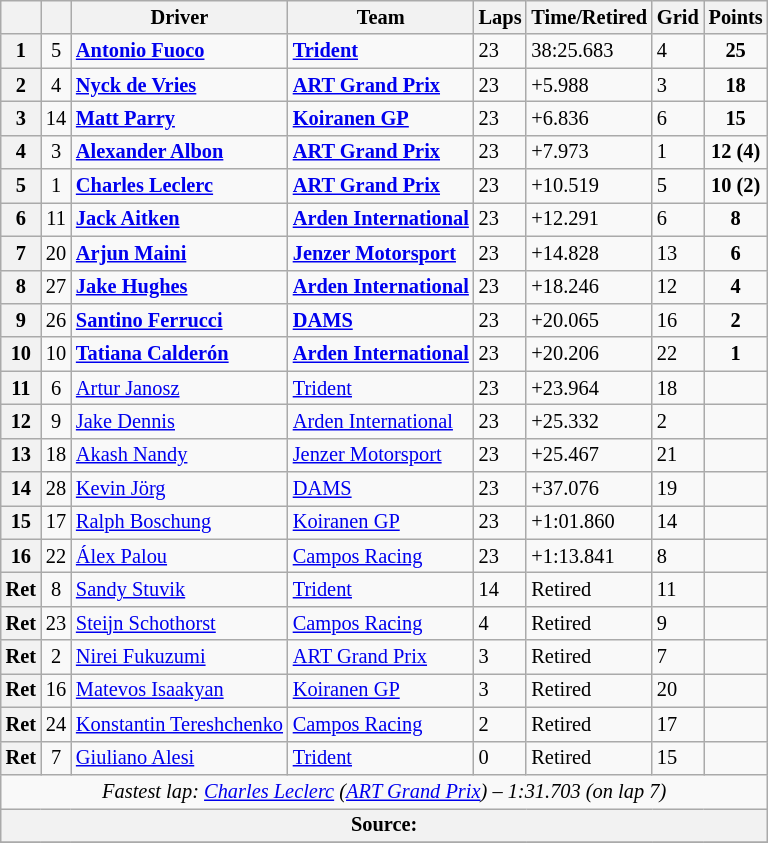<table class="wikitable" style="font-size:85%">
<tr>
<th></th>
<th></th>
<th>Driver</th>
<th>Team</th>
<th>Laps</th>
<th>Time/Retired</th>
<th>Grid</th>
<th>Points</th>
</tr>
<tr>
<th>1</th>
<td align="center">5</td>
<td> <strong><a href='#'>Antonio Fuoco</a></strong></td>
<td><strong><a href='#'>Trident</a></strong></td>
<td>23</td>
<td>38:25.683</td>
<td>4</td>
<td align="center"><strong>25</strong></td>
</tr>
<tr>
<th>2</th>
<td align="center">4</td>
<td> <strong><a href='#'>Nyck de Vries</a></strong></td>
<td><strong><a href='#'>ART Grand Prix</a></strong></td>
<td>23</td>
<td>+5.988</td>
<td>3</td>
<td align="center"><strong>18</strong></td>
</tr>
<tr>
<th>3</th>
<td align="center">14</td>
<td> <strong><a href='#'>Matt Parry</a></strong></td>
<td><strong><a href='#'>Koiranen GP</a></strong></td>
<td>23</td>
<td>+6.836</td>
<td>6</td>
<td align="center"><strong>15</strong></td>
</tr>
<tr>
<th>4</th>
<td align="center">3</td>
<td> <strong><a href='#'>Alexander Albon</a></strong></td>
<td><strong><a href='#'>ART Grand Prix</a></strong></td>
<td>23</td>
<td>+7.973</td>
<td>1</td>
<td align="center"><strong>12 (4)</strong></td>
</tr>
<tr>
<th>5</th>
<td align="center">1</td>
<td> <strong><a href='#'>Charles Leclerc</a></strong></td>
<td><strong><a href='#'>ART Grand Prix</a></strong></td>
<td>23</td>
<td>+10.519</td>
<td>5</td>
<td align="center"><strong>10 (2)</strong></td>
</tr>
<tr>
<th>6</th>
<td align="center">11</td>
<td> <strong><a href='#'>Jack Aitken</a></strong></td>
<td><strong><a href='#'>Arden International</a></strong></td>
<td>23</td>
<td>+12.291</td>
<td>6</td>
<td align="center"><strong>8</strong></td>
</tr>
<tr>
<th>7</th>
<td align="center">20</td>
<td> <strong><a href='#'>Arjun Maini</a></strong></td>
<td><strong><a href='#'>Jenzer Motorsport</a></strong></td>
<td>23</td>
<td>+14.828</td>
<td>13</td>
<td align="center"><strong>6</strong></td>
</tr>
<tr>
<th>8</th>
<td align="center">27</td>
<td> <strong><a href='#'>Jake Hughes</a></strong></td>
<td><strong><a href='#'>Arden International</a></strong></td>
<td>23</td>
<td>+18.246</td>
<td>12</td>
<td align="center"><strong>4</strong></td>
</tr>
<tr>
<th>9</th>
<td align="center">26</td>
<td> <strong><a href='#'>Santino Ferrucci</a></strong></td>
<td><strong><a href='#'>DAMS</a></strong></td>
<td>23</td>
<td>+20.065</td>
<td>16</td>
<td align="center"><strong>2</strong></td>
</tr>
<tr>
<th>10</th>
<td align="center">10</td>
<td> <strong><a href='#'>Tatiana Calderón</a></strong></td>
<td><strong><a href='#'>Arden International</a></strong></td>
<td>23</td>
<td>+20.206</td>
<td>22</td>
<td align="center"><strong>1</strong></td>
</tr>
<tr>
<th>11</th>
<td align="center">6</td>
<td> <a href='#'>Artur Janosz</a></td>
<td><a href='#'>Trident</a></td>
<td>23</td>
<td>+23.964</td>
<td>18</td>
<td></td>
</tr>
<tr>
<th>12</th>
<td align="center">9</td>
<td> <a href='#'>Jake Dennis</a></td>
<td><a href='#'>Arden International</a></td>
<td>23</td>
<td>+25.332</td>
<td>2</td>
<td></td>
</tr>
<tr>
<th>13</th>
<td align="center">18</td>
<td> <a href='#'>Akash Nandy</a></td>
<td><a href='#'>Jenzer Motorsport</a></td>
<td>23</td>
<td>+25.467</td>
<td>21</td>
<td></td>
</tr>
<tr>
<th>14</th>
<td align="center">28</td>
<td> <a href='#'>Kevin Jörg</a></td>
<td><a href='#'>DAMS</a></td>
<td>23</td>
<td>+37.076</td>
<td>19</td>
<td></td>
</tr>
<tr>
<th>15</th>
<td align="center">17</td>
<td> <a href='#'>Ralph Boschung</a></td>
<td><a href='#'>Koiranen GP</a></td>
<td>23</td>
<td>+1:01.860</td>
<td>14</td>
<td></td>
</tr>
<tr>
<th>16</th>
<td align="center">22</td>
<td> <a href='#'>Álex Palou</a></td>
<td><a href='#'>Campos Racing</a></td>
<td>23</td>
<td>+1:13.841</td>
<td>8</td>
<td></td>
</tr>
<tr>
<th>Ret</th>
<td align="center">8</td>
<td> <a href='#'>Sandy Stuvik</a></td>
<td><a href='#'>Trident</a></td>
<td>14</td>
<td>Retired</td>
<td>11</td>
<td></td>
</tr>
<tr>
<th>Ret</th>
<td align="center">23</td>
<td> <a href='#'>Steijn Schothorst</a></td>
<td><a href='#'>Campos Racing</a></td>
<td>4</td>
<td>Retired</td>
<td>9</td>
<td></td>
</tr>
<tr>
<th>Ret</th>
<td align="center">2</td>
<td> <a href='#'>Nirei Fukuzumi</a></td>
<td><a href='#'>ART Grand Prix</a></td>
<td>3</td>
<td>Retired</td>
<td>7</td>
<td></td>
</tr>
<tr>
<th>Ret</th>
<td align="center">16</td>
<td> <a href='#'>Matevos Isaakyan</a></td>
<td><a href='#'>Koiranen GP</a></td>
<td>3</td>
<td>Retired</td>
<td>20</td>
<td></td>
</tr>
<tr>
<th>Ret</th>
<td align="center">24</td>
<td> <a href='#'>Konstantin Tereshchenko</a></td>
<td><a href='#'>Campos Racing</a></td>
<td>2</td>
<td>Retired</td>
<td>17</td>
<td></td>
</tr>
<tr>
<th>Ret</th>
<td align="center">7</td>
<td> <a href='#'>Giuliano Alesi</a></td>
<td><a href='#'>Trident</a></td>
<td>0</td>
<td>Retired</td>
<td>15</td>
<td></td>
</tr>
<tr>
<td colspan="8" align="center"><em>Fastest lap:  <a href='#'>Charles Leclerc</a> (<a href='#'>ART Grand Prix</a>) – 1:31.703 (on lap 7)</em></td>
</tr>
<tr>
<th colspan="8">Source:</th>
</tr>
<tr>
</tr>
</table>
